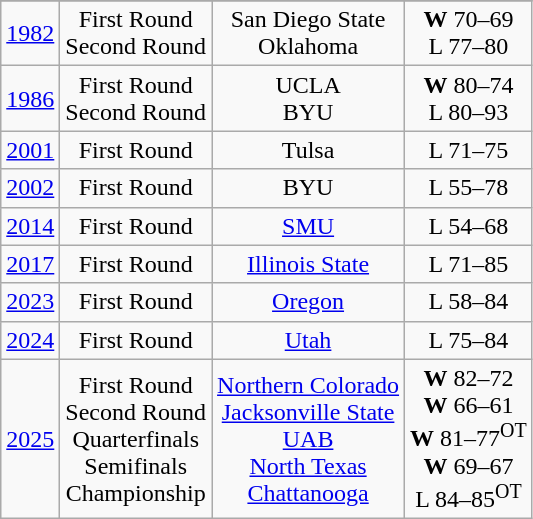<table class="wikitable" style="text-align:center">
<tr>
</tr>
<tr align="center">
<td><a href='#'>1982</a></td>
<td>First Round<br>Second Round</td>
<td>San Diego State<br>Oklahoma</td>
<td><strong>W</strong> 70–69<br>L 77–80</td>
</tr>
<tr align="center">
<td><a href='#'>1986</a></td>
<td>First Round<br>Second Round</td>
<td>UCLA<br>BYU</td>
<td><strong>W</strong> 80–74<br>L 80–93</td>
</tr>
<tr align="center">
<td><a href='#'>2001</a></td>
<td>First Round</td>
<td>Tulsa</td>
<td>L 71–75</td>
</tr>
<tr align="center">
<td><a href='#'>2002</a></td>
<td>First Round</td>
<td>BYU</td>
<td>L 55–78</td>
</tr>
<tr align="center">
<td><a href='#'>2014</a></td>
<td>First Round</td>
<td><a href='#'>SMU</a></td>
<td>L 54–68</td>
</tr>
<tr align="center">
<td><a href='#'>2017</a></td>
<td>First Round</td>
<td><a href='#'>Illinois State</a></td>
<td>L 71–85</td>
</tr>
<tr align="center">
<td><a href='#'>2023</a></td>
<td>First Round</td>
<td><a href='#'>Oregon</a></td>
<td>L 58–84</td>
</tr>
<tr align="center">
<td><a href='#'>2024</a></td>
<td>First Round</td>
<td><a href='#'>Utah</a></td>
<td>L 75–84</td>
</tr>
<tr>
<td><a href='#'>2025</a></td>
<td>First Round<br>Second Round<br>Quarterfinals<br>Semifinals<br>Championship</td>
<td><a href='#'>Northern Colorado</a><br><a href='#'>Jacksonville State</a><br><a href='#'>UAB</a><br><a href='#'>North Texas</a><br><a href='#'>Chattanooga</a></td>
<td><strong>W</strong> 82–72<br> <strong>W</strong> 66–61<br> <strong>W</strong> 81–77<sup>OT</sup><br><strong>W</strong> 69–67<br>L 84–85<sup>OT</sup></td>
</tr>
</table>
